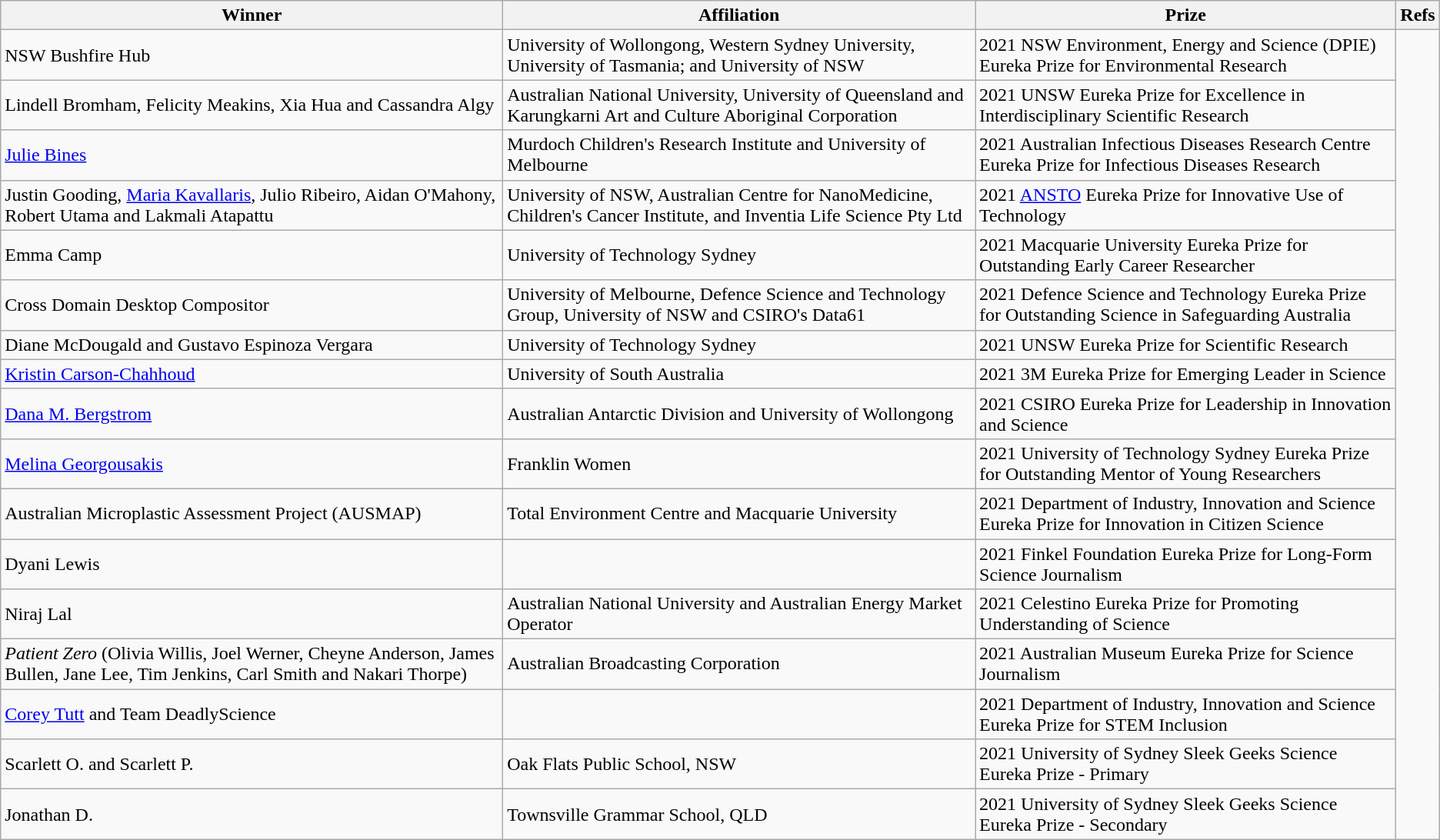<table class="wikitable">
<tr>
<th>Winner</th>
<th>Affiliation</th>
<th>Prize</th>
<th>Refs</th>
</tr>
<tr>
<td>NSW Bushfire Hub</td>
<td>University of Wollongong, Western Sydney University, University of Tasmania; and University of NSW</td>
<td>2021 NSW Environment, Energy and Science (DPIE) Eureka Prize for Environmental Research</td>
<td rowspan="17"></td>
</tr>
<tr>
<td>Lindell Bromham, Felicity Meakins, Xia Hua and Cassandra Algy</td>
<td>Australian National University, University of Queensland and Karungkarni Art and Culture Aboriginal Corporation</td>
<td>2021 UNSW Eureka Prize for Excellence in Interdisciplinary Scientific Research</td>
</tr>
<tr>
<td><a href='#'>Julie Bines</a></td>
<td>Murdoch Children's Research Institute and University of Melbourne</td>
<td>2021 Australian Infectious Diseases Research Centre Eureka Prize for Infectious Diseases Research</td>
</tr>
<tr>
<td>Justin Gooding, <a href='#'>Maria Kavallaris</a>, Julio Ribeiro, Aidan O'Mahony, Robert Utama and Lakmali Atapattu</td>
<td>University of NSW, Australian Centre for NanoMedicine, Children's Cancer Institute, and Inventia Life Science Pty Ltd</td>
<td>2021 <a href='#'>ANSTO</a> Eureka Prize for Innovative Use of Technology </td>
</tr>
<tr>
<td>Emma Camp</td>
<td>University of Technology Sydney</td>
<td>2021 Macquarie University Eureka Prize for Outstanding Early Career Researcher</td>
</tr>
<tr>
<td>Cross Domain Desktop Compositor</td>
<td>University of Melbourne, Defence Science and Technology Group, University of NSW and CSIRO's Data61</td>
<td>2021 Defence Science and Technology Eureka Prize for Outstanding Science in Safeguarding Australia</td>
</tr>
<tr>
<td>Diane McDougald and Gustavo Espinoza Vergara</td>
<td>University of Technology Sydney</td>
<td>2021 UNSW Eureka Prize for Scientific Research</td>
</tr>
<tr>
<td><a href='#'>Kristin Carson-Chahhoud</a></td>
<td>University of South Australia</td>
<td>2021 3M Eureka Prize for Emerging Leader in Science</td>
</tr>
<tr>
<td><a href='#'>Dana M. Bergstrom</a></td>
<td>Australian Antarctic Division and University of Wollongong</td>
<td>2021 CSIRO Eureka Prize for Leadership in Innovation and Science</td>
</tr>
<tr>
<td><a href='#'>Melina Georgousakis</a></td>
<td>Franklin Women</td>
<td>2021 University of Technology Sydney Eureka Prize for Outstanding Mentor of Young Researchers</td>
</tr>
<tr>
<td>Australian Microplastic Assessment Project (AUSMAP)</td>
<td>Total Environment Centre and Macquarie University</td>
<td>2021 Department of Industry, Innovation and Science Eureka Prize for Innovation in Citizen Science</td>
</tr>
<tr>
<td>Dyani Lewis</td>
<td></td>
<td>2021 Finkel Foundation Eureka Prize for Long-Form Science Journalism</td>
</tr>
<tr>
<td>Niraj Lal</td>
<td>Australian National University and Australian Energy Market Operator</td>
<td>2021 Celestino Eureka Prize for Promoting Understanding of Science</td>
</tr>
<tr>
<td><em>Patient Zero</em> (Olivia Willis, Joel Werner, Cheyne Anderson, James Bullen, Jane Lee, Tim Jenkins, Carl Smith and Nakari Thorpe)</td>
<td>Australian Broadcasting Corporation</td>
<td>2021 Australian Museum Eureka Prize for Science Journalism</td>
</tr>
<tr>
<td><a href='#'>Corey Tutt</a> and Team DeadlyScience</td>
<td></td>
<td>2021 Department of Industry, Innovation and Science Eureka Prize for STEM Inclusion</td>
</tr>
<tr>
<td>Scarlett O. and Scarlett P.</td>
<td>Oak Flats Public School, NSW</td>
<td>2021 University of Sydney Sleek Geeks Science Eureka Prize - Primary</td>
</tr>
<tr>
<td>Jonathan D.</td>
<td>Townsville Grammar School, QLD</td>
<td>2021 University of Sydney Sleek Geeks Science Eureka Prize - Secondary</td>
</tr>
</table>
